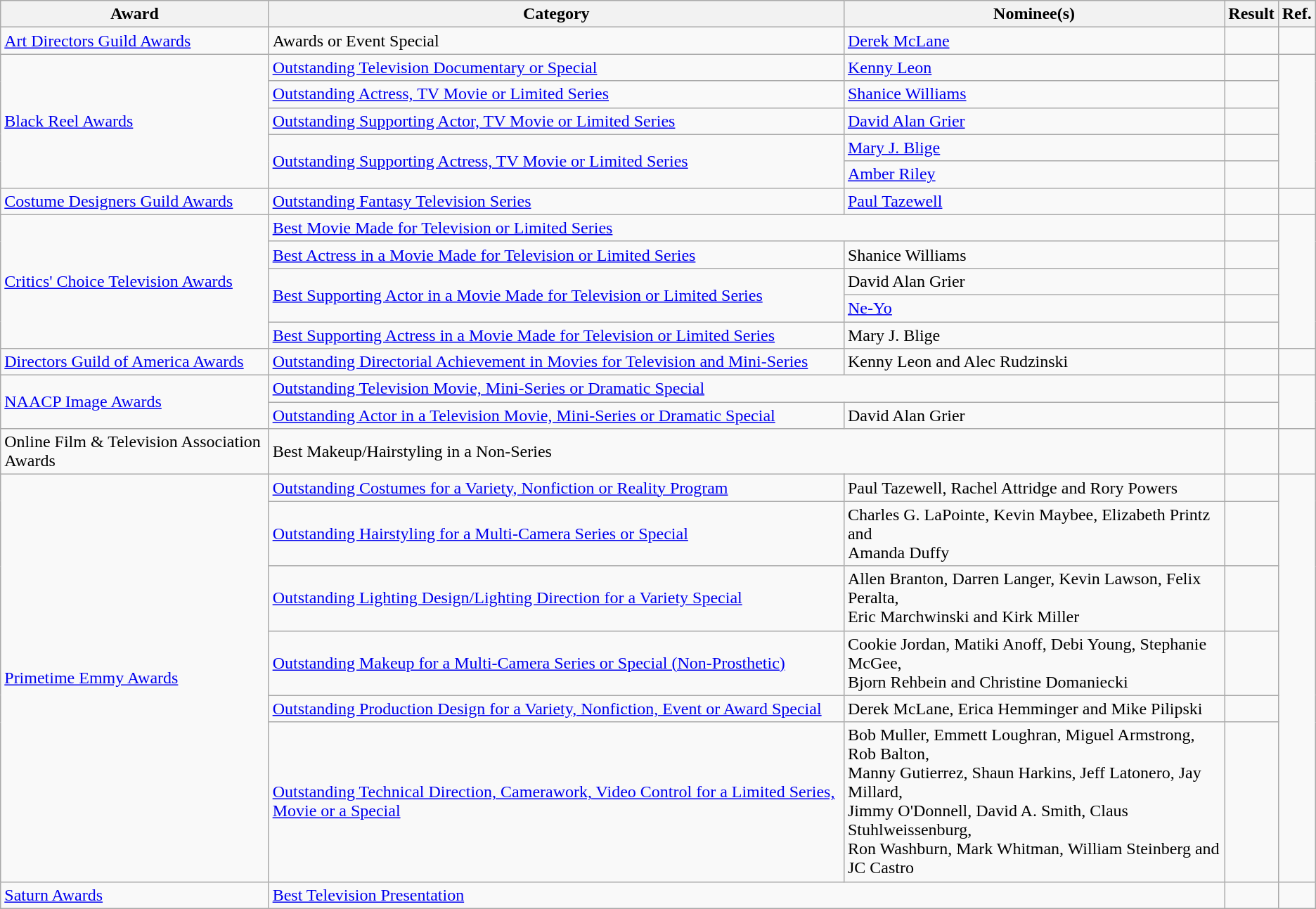<table class="wikitable plainrowheaders">
<tr>
<th>Award</th>
<th>Category</th>
<th>Nominee(s)</th>
<th>Result</th>
<th>Ref.</th>
</tr>
<tr>
<td><a href='#'>Art Directors Guild Awards</a></td>
<td>Awards or Event Special</td>
<td><a href='#'>Derek McLane</a></td>
<td></td>
<td style="text-align:center;"></td>
</tr>
<tr>
<td rowspan="5"><a href='#'>Black Reel Awards</a></td>
<td><a href='#'>Outstanding Television Documentary or Special</a></td>
<td><a href='#'>Kenny Leon</a></td>
<td></td>
<td style="text-align:center;" rowspan="5"></td>
</tr>
<tr>
<td><a href='#'>Outstanding Actress, TV Movie or Limited Series</a></td>
<td><a href='#'>Shanice Williams</a></td>
<td></td>
</tr>
<tr>
<td><a href='#'>Outstanding Supporting Actor, TV Movie or Limited Series</a></td>
<td><a href='#'>David Alan Grier</a></td>
<td></td>
</tr>
<tr>
<td rowspan="2"><a href='#'>Outstanding Supporting Actress, TV Movie or Limited Series</a></td>
<td><a href='#'>Mary J. Blige</a></td>
<td></td>
</tr>
<tr>
<td><a href='#'>Amber Riley</a></td>
<td></td>
</tr>
<tr>
<td><a href='#'>Costume Designers Guild Awards</a></td>
<td><a href='#'>Outstanding Fantasy Television Series</a></td>
<td><a href='#'>Paul Tazewell</a></td>
<td></td>
<td style="text-align:center;"></td>
</tr>
<tr>
<td rowspan="5"><a href='#'>Critics' Choice Television Awards</a></td>
<td colspan="2"><a href='#'>Best Movie Made for Television or Limited Series</a></td>
<td></td>
<td style="text-align:center;" rowspan="5"></td>
</tr>
<tr>
<td><a href='#'>Best Actress in a Movie Made for Television or Limited Series</a></td>
<td>Shanice Williams</td>
<td></td>
</tr>
<tr>
<td rowspan="2"><a href='#'>Best Supporting Actor in a Movie Made for Television or Limited Series</a></td>
<td>David Alan Grier</td>
<td></td>
</tr>
<tr>
<td><a href='#'>Ne-Yo</a></td>
<td></td>
</tr>
<tr>
<td><a href='#'>Best Supporting Actress in a Movie Made for Television or Limited Series</a></td>
<td>Mary J. Blige</td>
<td></td>
</tr>
<tr>
<td><a href='#'>Directors Guild of America Awards</a></td>
<td><a href='#'>Outstanding Directorial Achievement in Movies for Television and Mini-Series</a></td>
<td>Kenny Leon and Alec Rudzinski</td>
<td></td>
<td style="text-align:center;"></td>
</tr>
<tr>
<td rowspan="2"><a href='#'>NAACP Image Awards</a></td>
<td colspan="2"><a href='#'>Outstanding Television Movie, Mini-Series or Dramatic Special</a></td>
<td></td>
<td style="text-align:center;" rowspan="2"></td>
</tr>
<tr>
<td><a href='#'>Outstanding Actor in a Television Movie, Mini-Series or Dramatic Special</a></td>
<td>David Alan Grier</td>
<td></td>
</tr>
<tr>
<td>Online Film & Television Association Awards</td>
<td colspan="2">Best Makeup/Hairstyling in a Non-Series</td>
<td></td>
<td style="text-align:center;"></td>
</tr>
<tr>
<td rowspan="6"><a href='#'>Primetime Emmy Awards</a></td>
<td><a href='#'>Outstanding Costumes for a Variety, Nonfiction or Reality Program</a></td>
<td>Paul Tazewell, Rachel Attridge and Rory Powers</td>
<td></td>
<td style="text-align:center;" rowspan="6"></td>
</tr>
<tr>
<td><a href='#'>Outstanding Hairstyling for a Multi-Camera Series or Special</a></td>
<td>Charles G. LaPointe, Kevin Maybee, Elizabeth Printz and <br> Amanda Duffy</td>
<td></td>
</tr>
<tr>
<td><a href='#'>Outstanding Lighting Design/Lighting Direction for a Variety Special</a></td>
<td>Allen Branton, Darren Langer, Kevin Lawson, Felix Peralta, <br> Eric Marchwinski and Kirk Miller</td>
<td></td>
</tr>
<tr>
<td><a href='#'>Outstanding Makeup for a Multi-Camera Series or Special (Non-Prosthetic)</a></td>
<td>Cookie Jordan, Matiki Anoff, Debi Young, Stephanie McGee, <br> Bjorn Rehbein and Christine Domaniecki</td>
<td></td>
</tr>
<tr>
<td><a href='#'>Outstanding Production Design for a Variety, Nonfiction, Event or Award Special</a></td>
<td>Derek McLane, Erica Hemminger and Mike Pilipski</td>
<td></td>
</tr>
<tr>
<td><a href='#'>Outstanding Technical Direction, Camerawork, Video Control for a Limited Series, Movie or a Special</a></td>
<td>Bob Muller, Emmett Loughran, Miguel Armstrong, Rob Balton, <br> Manny Gutierrez, Shaun Harkins, Jeff Latonero, Jay Millard, <br> Jimmy O'Donnell, David A. Smith, Claus Stuhlweissenburg, <br> Ron Washburn, Mark Whitman, William Steinberg and JC Castro</td>
<td></td>
</tr>
<tr>
<td><a href='#'>Saturn Awards</a></td>
<td colspan="2"><a href='#'>Best Television Presentation</a></td>
<td></td>
<td style="text-align:center;"></td>
</tr>
</table>
